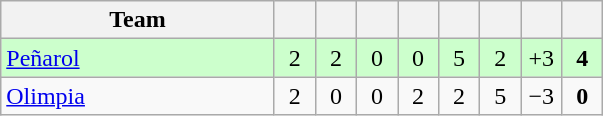<table class="wikitable" style="text-align: center;">
<tr>
<th width=175>Team</th>
<th width=20></th>
<th width=20></th>
<th width=20></th>
<th width=20></th>
<th width=20></th>
<th width=20></th>
<th width=20></th>
<th width=20></th>
</tr>
<tr bgcolor=#CCFFCC>
<td align=left> <a href='#'>Peñarol</a></td>
<td>2</td>
<td>2</td>
<td>0</td>
<td>0</td>
<td>5</td>
<td>2</td>
<td>+3</td>
<td><strong>4</strong></td>
</tr>
<tr>
<td align=left> <a href='#'>Olimpia</a></td>
<td>2</td>
<td>0</td>
<td>0</td>
<td>2</td>
<td>2</td>
<td>5</td>
<td>−3</td>
<td><strong>0</strong></td>
</tr>
</table>
